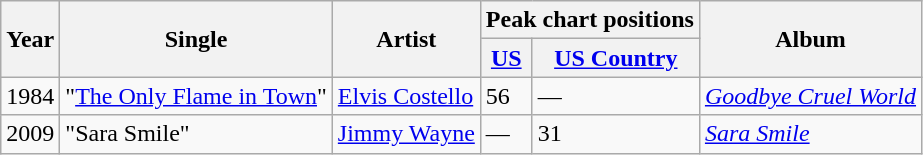<table class="wikitable sortable">
<tr>
<th rowspan="2">Year</th>
<th rowspan="2">Single</th>
<th rowspan="2">Artist</th>
<th colspan="2">Peak chart positions</th>
<th rowspan="2">Album</th>
</tr>
<tr>
<th><a href='#'>US</a></th>
<th><a href='#'>US Country</a></th>
</tr>
<tr>
<td>1984</td>
<td>"<a href='#'>The Only Flame in Town</a>"</td>
<td><a href='#'>Elvis Costello</a></td>
<td>56</td>
<td>—</td>
<td><em><a href='#'>Goodbye Cruel World</a></em></td>
</tr>
<tr>
<td>2009</td>
<td>"Sara Smile"</td>
<td><a href='#'>Jimmy Wayne</a></td>
<td>—</td>
<td>31</td>
<td><em><a href='#'>Sara Smile</a></em></td>
</tr>
</table>
